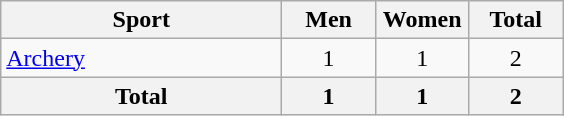<table class="wikitable sortable" style="text-align:center;">
<tr>
<th width=180>Sport</th>
<th width=55>Men</th>
<th width=55>Women</th>
<th width=55>Total</th>
</tr>
<tr>
<td align=left><a href='#'>Archery</a></td>
<td>1</td>
<td>1</td>
<td>2</td>
</tr>
<tr>
<th>Total</th>
<th>1</th>
<th>1</th>
<th>2</th>
</tr>
</table>
